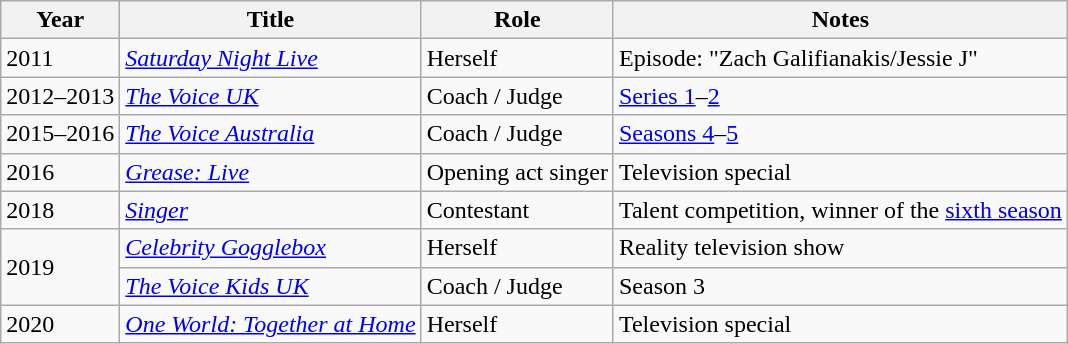<table class="wikitable sortable">
<tr>
<th>Year</th>
<th>Title</th>
<th>Role</th>
<th class="unsortable">Notes</th>
</tr>
<tr>
<td>2011</td>
<td><em><a href='#'>Saturday Night Live</a></em></td>
<td>Herself</td>
<td>Episode: "Zach Galifianakis/Jessie J"</td>
</tr>
<tr>
<td>2012–2013</td>
<td><em><a href='#'>The Voice UK</a></em></td>
<td>Coach / Judge</td>
<td><a href='#'>Series 1</a>–<a href='#'>2</a></td>
</tr>
<tr>
<td>2015–2016</td>
<td><em><a href='#'>The Voice Australia</a></em></td>
<td>Coach / Judge</td>
<td><a href='#'>Seasons 4</a>–<a href='#'>5</a></td>
</tr>
<tr>
<td>2016</td>
<td><em><a href='#'>Grease: Live</a></em></td>
<td>Opening act singer</td>
<td>Television special</td>
</tr>
<tr>
<td>2018</td>
<td><em><a href='#'>Singer</a></em></td>
<td>Contestant</td>
<td>Talent competition, winner of the <a href='#'>sixth season</a></td>
</tr>
<tr>
<td rowspan="2">2019</td>
<td><em><a href='#'>Celebrity Gogglebox</a></em></td>
<td>Herself</td>
<td>Reality television show</td>
</tr>
<tr>
<td><em><a href='#'>The Voice Kids UK</a></em></td>
<td>Coach / Judge</td>
<td>Season 3</td>
</tr>
<tr>
<td>2020</td>
<td><em><a href='#'>One World: Together at Home</a></em></td>
<td>Herself</td>
<td>Television special</td>
</tr>
</table>
